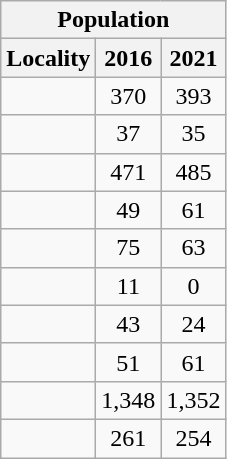<table class="wikitable" style="text-align:center;">
<tr>
<th colspan="3" style="text-align:center;  font-weight:bold">Population</th>
</tr>
<tr>
<th style="text-align:center; background:  font-weight:bold">Locality</th>
<th style="text-align:center; background:  font-weight:bold"><strong>2016</strong></th>
<th style="text-align:center; background:  font-weight:bold"><strong>2021</strong></th>
</tr>
<tr>
<td></td>
<td>370</td>
<td>393</td>
</tr>
<tr>
<td></td>
<td>37</td>
<td>35</td>
</tr>
<tr>
<td></td>
<td>471</td>
<td>485</td>
</tr>
<tr>
<td></td>
<td>49</td>
<td>61</td>
</tr>
<tr>
<td></td>
<td>75</td>
<td>63</td>
</tr>
<tr>
<td></td>
<td>11</td>
<td>0</td>
</tr>
<tr>
<td></td>
<td>43</td>
<td>24</td>
</tr>
<tr>
<td></td>
<td>51</td>
<td>61</td>
</tr>
<tr>
<td></td>
<td>1,348</td>
<td>1,352</td>
</tr>
<tr>
<td></td>
<td>261</td>
<td>254</td>
</tr>
</table>
